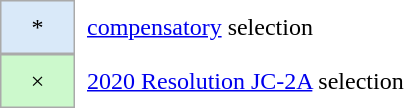<table border=0 cellspacing="0" cellpadding="8">
<tr>
<td style="background:#d9e9f9; border:1px solid #aaa; width:2em; text-align:center;">*</td>
<td><a href='#'>compensatory</a> selection</td>
<td></td>
</tr>
<tr>
<td style="background-color:#ccf9cc; border:1px solid #aaaaaa; width:2em;" align=center>×</td>
<td><a href='#'>2020 Resolution JC-2A</a> selection<br></td>
</tr>
</table>
